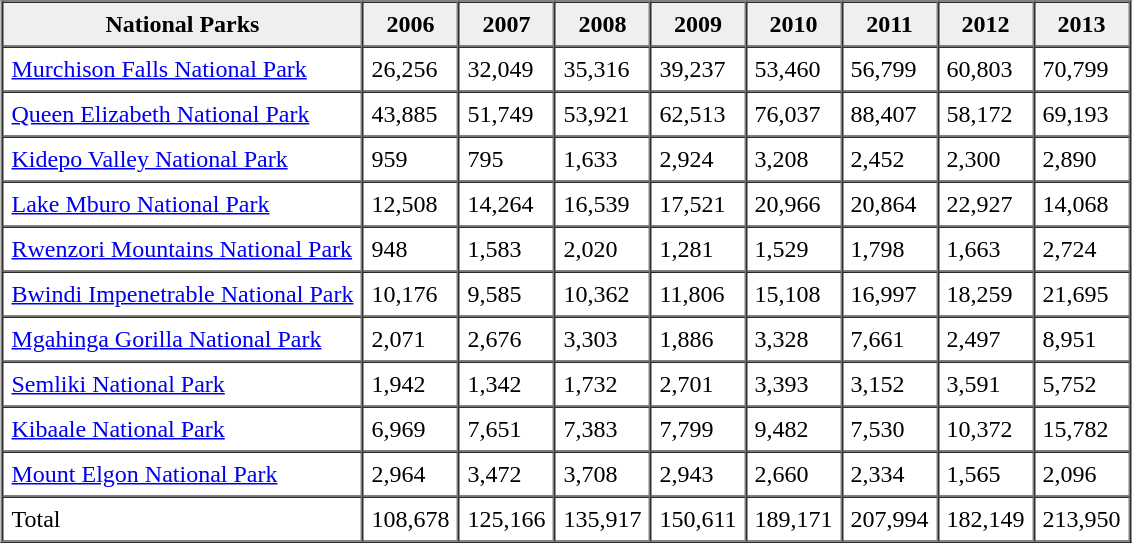<table border="1" cellpadding="5" cellspacing="0" align="center">
<tr>
<th scope="col" style="background:#efefef;">National Parks</th>
<th scope="col" style="background:#efefef;">2006</th>
<th scope="col" style="background:#efefef;">2007</th>
<th scope="col" style="background:#efefef;">2008</th>
<th scope="col" style="background:#efefef;">2009</th>
<th scope="col" style="background:#efefef;">2010</th>
<th scope="col" style="background:#efefef;">2011</th>
<th scope="col" style="background:#efefef;">2012</th>
<th scope="col" style="background:#efefef;">2013</th>
</tr>
<tr>
<td><a href='#'>Murchison Falls National Park</a></td>
<td>26,256</td>
<td>32,049</td>
<td>35,316</td>
<td>39,237</td>
<td>53,460</td>
<td>56,799</td>
<td>60,803</td>
<td>70,799</td>
</tr>
<tr>
<td><a href='#'>Queen Elizabeth National Park</a></td>
<td>43,885</td>
<td>51,749</td>
<td>53,921</td>
<td>62,513</td>
<td>76,037</td>
<td>88,407</td>
<td>58,172</td>
<td>69,193</td>
</tr>
<tr>
<td><a href='#'>Kidepo Valley National Park</a></td>
<td>959</td>
<td>795</td>
<td>1,633</td>
<td>2,924</td>
<td>3,208</td>
<td>2,452</td>
<td>2,300</td>
<td>2,890</td>
</tr>
<tr>
<td><a href='#'>Lake Mburo National Park</a></td>
<td>12,508</td>
<td>14,264</td>
<td>16,539</td>
<td>17,521</td>
<td>20,966</td>
<td>20,864</td>
<td>22,927</td>
<td>14,068</td>
</tr>
<tr>
<td><a href='#'>Rwenzori Mountains National Park</a></td>
<td>948</td>
<td>1,583</td>
<td>2,020</td>
<td>1,281</td>
<td>1,529</td>
<td>1,798</td>
<td>1,663</td>
<td>2,724</td>
</tr>
<tr>
<td><a href='#'>Bwindi Impenetrable National Park</a></td>
<td>10,176</td>
<td>9,585</td>
<td>10,362</td>
<td>11,806</td>
<td>15,108</td>
<td>16,997</td>
<td>18,259</td>
<td>21,695</td>
</tr>
<tr>
<td><a href='#'>Mgahinga Gorilla National Park</a></td>
<td>2,071</td>
<td>2,676</td>
<td>3,303</td>
<td>1,886</td>
<td>3,328</td>
<td>7,661</td>
<td>2,497</td>
<td>8,951</td>
</tr>
<tr>
<td><a href='#'>Semliki National Park</a></td>
<td>1,942</td>
<td>1,342</td>
<td>1,732</td>
<td>2,701</td>
<td>3,393</td>
<td>3,152</td>
<td>3,591</td>
<td>5,752</td>
</tr>
<tr>
<td><a href='#'>Kibaale National Park</a></td>
<td>6,969</td>
<td>7,651</td>
<td>7,383</td>
<td>7,799</td>
<td>9,482</td>
<td>7,530</td>
<td>10,372</td>
<td>15,782</td>
</tr>
<tr>
<td><a href='#'>Mount Elgon National Park</a></td>
<td>2,964</td>
<td>3,472</td>
<td>3,708</td>
<td>2,943</td>
<td>2,660</td>
<td>2,334</td>
<td>1,565</td>
<td>2,096</td>
</tr>
<tr>
<td>Total</td>
<td>108,678</td>
<td>125,166</td>
<td>135,917</td>
<td>150,611</td>
<td>189,171</td>
<td>207,994</td>
<td>182,149</td>
<td>213,950</td>
</tr>
</table>
